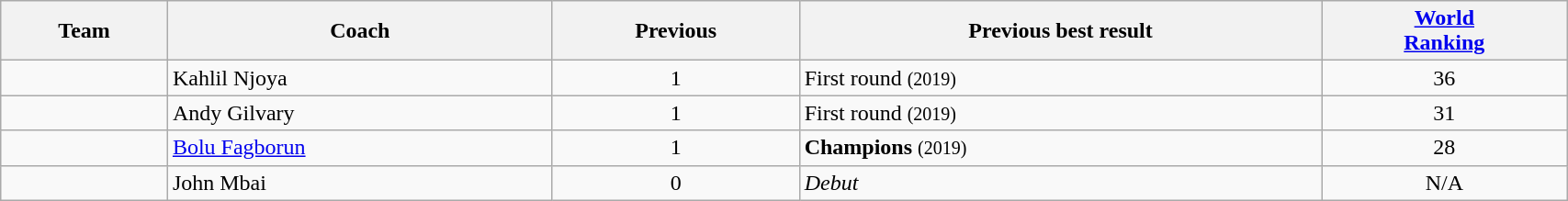<table class="wikitable plainrowheaders" style="width:90%;">
<tr>
<th scope="col">Team</th>
<th scope="col">Coach</th>
<th scope="col">Previous<br> </th>
<th scope="col">Previous best result</th>
<th scope="col"><a href='#'>World<br>Ranking</a></th>
</tr>
<tr>
<td></td>
<td> Kahlil Njoya</td>
<td style="text-align:center;">1</td>
<td>First round <small>(2019)</small></td>
<td style="text-align:center;">36</td>
</tr>
<tr>
<td></td>
<td> Andy Gilvary</td>
<td style="text-align:center;">1</td>
<td>First round <small>(2019)</small></td>
<td style="text-align:center;">31</td>
</tr>
<tr>
<td></td>
<td> <a href='#'>Bolu Fagborun</a></td>
<td style="text-align:center;">1</td>
<td><strong>Champions</strong> <small>(2019)</small></td>
<td style="text-align:center;">28</td>
</tr>
<tr>
<td></td>
<td> John Mbai</td>
<td style="text-align:center;">0</td>
<td><em>Debut</em></td>
<td style="text-align:center;">N/A</td>
</tr>
</table>
